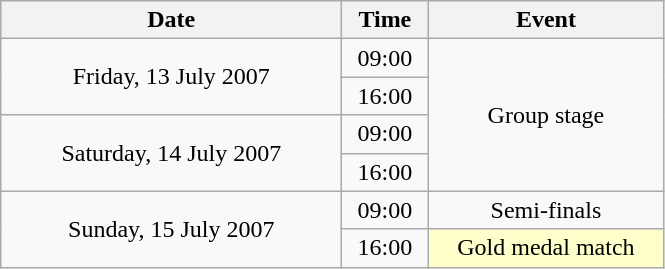<table class = "wikitable" style="text-align:center;">
<tr>
<th width=220>Date</th>
<th width=50>Time</th>
<th width=150>Event</th>
</tr>
<tr>
<td rowspan="2">Friday, 13 July 2007</td>
<td>09:00</td>
<td rowspan="4">Group stage</td>
</tr>
<tr>
<td>16:00</td>
</tr>
<tr>
<td rowspan="2">Saturday, 14 July 2007</td>
<td>09:00</td>
</tr>
<tr>
<td>16:00</td>
</tr>
<tr>
<td rowspan="2">Sunday, 15 July 2007</td>
<td>09:00</td>
<td>Semi-finals</td>
</tr>
<tr>
<td>16:00</td>
<td bgcolor="ffffcc">Gold medal match</td>
</tr>
</table>
